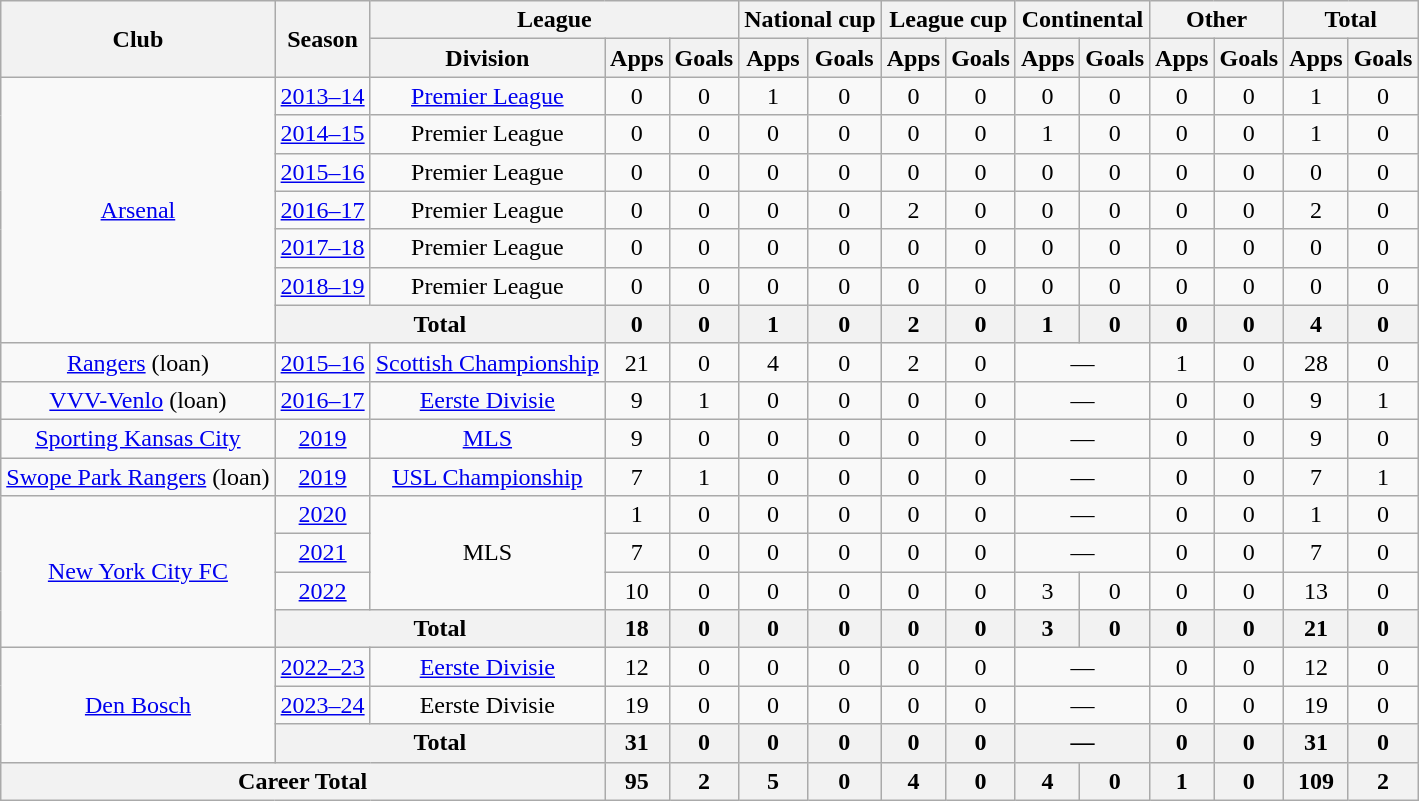<table class="wikitable" style="text-align: center;">
<tr>
<th rowspan="2">Club</th>
<th rowspan="2">Season</th>
<th colspan="3">League</th>
<th colspan="2">National cup</th>
<th colspan="2">League cup</th>
<th colspan="2">Continental</th>
<th colspan="2">Other</th>
<th colspan="2">Total</th>
</tr>
<tr>
<th>Division</th>
<th>Apps</th>
<th>Goals</th>
<th>Apps</th>
<th>Goals</th>
<th>Apps</th>
<th>Goals</th>
<th>Apps</th>
<th>Goals</th>
<th>Apps</th>
<th>Goals</th>
<th>Apps</th>
<th>Goals</th>
</tr>
<tr>
<td rowspan="7"><a href='#'>Arsenal</a></td>
<td><a href='#'>2013–14</a></td>
<td><a href='#'>Premier League</a></td>
<td>0</td>
<td>0</td>
<td>1</td>
<td>0</td>
<td>0</td>
<td>0</td>
<td>0</td>
<td>0</td>
<td>0</td>
<td>0</td>
<td>1</td>
<td>0</td>
</tr>
<tr>
<td><a href='#'>2014–15</a></td>
<td>Premier League</td>
<td>0</td>
<td>0</td>
<td>0</td>
<td>0</td>
<td>0</td>
<td>0</td>
<td>1</td>
<td>0</td>
<td>0</td>
<td>0</td>
<td>1</td>
<td>0</td>
</tr>
<tr>
<td><a href='#'>2015–16</a></td>
<td>Premier League</td>
<td>0</td>
<td>0</td>
<td>0</td>
<td>0</td>
<td>0</td>
<td>0</td>
<td>0</td>
<td>0</td>
<td>0</td>
<td>0</td>
<td>0</td>
<td>0</td>
</tr>
<tr>
<td><a href='#'>2016–17</a></td>
<td>Premier League</td>
<td>0</td>
<td>0</td>
<td>0</td>
<td>0</td>
<td>2</td>
<td>0</td>
<td>0</td>
<td>0</td>
<td>0</td>
<td>0</td>
<td>2</td>
<td>0</td>
</tr>
<tr>
<td><a href='#'>2017–18</a></td>
<td>Premier League</td>
<td>0</td>
<td>0</td>
<td>0</td>
<td>0</td>
<td>0</td>
<td>0</td>
<td>0</td>
<td>0</td>
<td>0</td>
<td>0</td>
<td>0</td>
<td>0</td>
</tr>
<tr>
<td><a href='#'>2018–19</a></td>
<td>Premier League</td>
<td>0</td>
<td>0</td>
<td>0</td>
<td>0</td>
<td>0</td>
<td>0</td>
<td>0</td>
<td>0</td>
<td>0</td>
<td>0</td>
<td>0</td>
<td>0</td>
</tr>
<tr>
<th colspan="2">Total</th>
<th>0</th>
<th>0</th>
<th>1</th>
<th>0</th>
<th>2</th>
<th>0</th>
<th>1</th>
<th>0</th>
<th>0</th>
<th>0</th>
<th>4</th>
<th>0</th>
</tr>
<tr>
<td><a href='#'>Rangers</a> (loan)</td>
<td><a href='#'>2015–16</a></td>
<td><a href='#'>Scottish Championship</a></td>
<td>21</td>
<td>0</td>
<td>4</td>
<td>0</td>
<td>2</td>
<td>0</td>
<td colspan="2">—</td>
<td>1</td>
<td>0</td>
<td>28</td>
<td>0</td>
</tr>
<tr>
<td><a href='#'>VVV-Venlo</a> (loan)</td>
<td><a href='#'>2016–17</a></td>
<td><a href='#'>Eerste Divisie</a></td>
<td>9</td>
<td>1</td>
<td>0</td>
<td>0</td>
<td>0</td>
<td>0</td>
<td colspan="2">—</td>
<td>0</td>
<td>0</td>
<td>9</td>
<td>1</td>
</tr>
<tr>
<td><a href='#'>Sporting Kansas City</a></td>
<td><a href='#'>2019</a></td>
<td><a href='#'>MLS</a></td>
<td>9</td>
<td>0</td>
<td>0</td>
<td>0</td>
<td>0</td>
<td>0</td>
<td colspan="2">—</td>
<td>0</td>
<td>0</td>
<td>9</td>
<td>0</td>
</tr>
<tr>
<td><a href='#'>Swope Park Rangers</a> (loan)</td>
<td><a href='#'>2019</a></td>
<td><a href='#'>USL Championship</a></td>
<td>7</td>
<td>1</td>
<td>0</td>
<td>0</td>
<td>0</td>
<td>0</td>
<td colspan="2">—</td>
<td>0</td>
<td>0</td>
<td>7</td>
<td>1</td>
</tr>
<tr>
<td rowspan="4"><a href='#'>New York City FC</a></td>
<td><a href='#'>2020</a></td>
<td rowspan="3">MLS</td>
<td>1</td>
<td>0</td>
<td>0</td>
<td>0</td>
<td>0</td>
<td>0</td>
<td colspan="2">—</td>
<td>0</td>
<td>0</td>
<td>1</td>
<td>0</td>
</tr>
<tr>
<td><a href='#'>2021</a></td>
<td>7</td>
<td>0</td>
<td>0</td>
<td>0</td>
<td>0</td>
<td>0</td>
<td colspan="2">—</td>
<td>0</td>
<td>0</td>
<td>7</td>
<td>0</td>
</tr>
<tr>
<td><a href='#'>2022</a></td>
<td>10</td>
<td>0</td>
<td>0</td>
<td>0</td>
<td>0</td>
<td>0</td>
<td>3</td>
<td>0</td>
<td>0</td>
<td>0</td>
<td>13</td>
<td>0</td>
</tr>
<tr>
<th colspan="2">Total</th>
<th>18</th>
<th>0</th>
<th>0</th>
<th>0</th>
<th>0</th>
<th>0</th>
<th>3</th>
<th>0</th>
<th>0</th>
<th>0</th>
<th>21</th>
<th>0</th>
</tr>
<tr>
<td rowspan="3"><a href='#'>Den Bosch</a></td>
<td><a href='#'>2022–23</a></td>
<td><a href='#'>Eerste Divisie</a></td>
<td>12</td>
<td>0</td>
<td>0</td>
<td>0</td>
<td>0</td>
<td>0</td>
<td colspan="2">—</td>
<td>0</td>
<td>0</td>
<td>12</td>
<td>0</td>
</tr>
<tr>
<td><a href='#'>2023–24</a></td>
<td>Eerste Divisie</td>
<td>19</td>
<td>0</td>
<td>0</td>
<td>0</td>
<td>0</td>
<td>0</td>
<td colspan="2">—</td>
<td>0</td>
<td>0</td>
<td>19</td>
<td>0</td>
</tr>
<tr>
<th colspan="2">Total</th>
<th>31</th>
<th>0</th>
<th>0</th>
<th>0</th>
<th>0</th>
<th>0</th>
<th colspan="2">—</th>
<th>0</th>
<th>0</th>
<th>31</th>
<th>0</th>
</tr>
<tr>
<th colspan="3">Career Total</th>
<th>95</th>
<th>2</th>
<th>5</th>
<th>0</th>
<th>4</th>
<th>0</th>
<th>4</th>
<th>0</th>
<th>1</th>
<th>0</th>
<th>109</th>
<th>2</th>
</tr>
</table>
